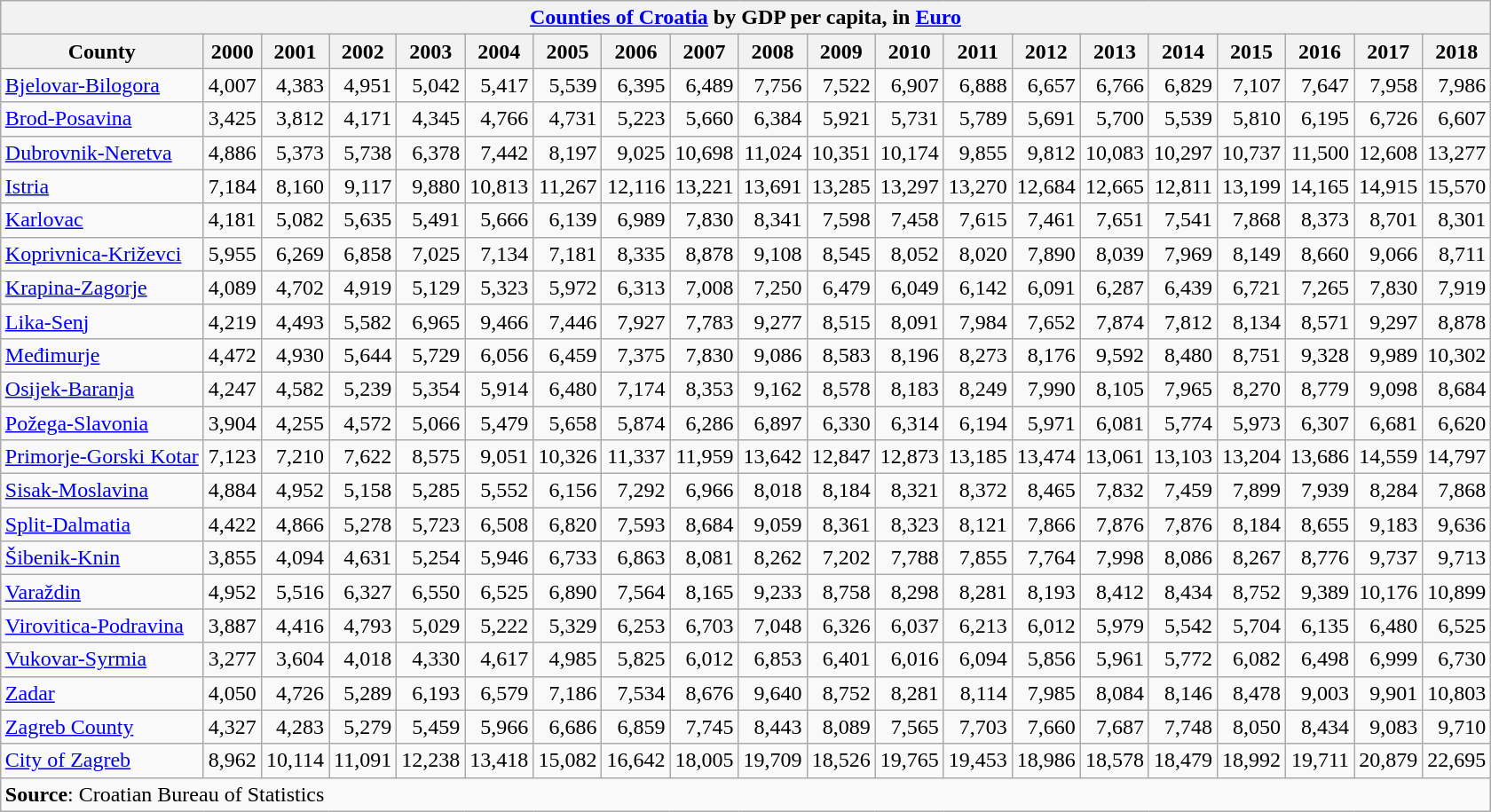<table class="wikitable sortable" style="margin: 1em auto 1em auto;">
<tr>
<th colspan=20><a href='#'>Counties of Croatia</a> by GDP per capita, in <a href='#'>Euro</a></th>
</tr>
<tr>
<th data-sort-type="text">County</th>
<th data-sort-type="number">2000</th>
<th data-sort-type="number">2001</th>
<th data-sort-type="number">2002</th>
<th data-sort-type="number">2003</th>
<th data-sort-type="number">2004</th>
<th data-sort-type="number">2005</th>
<th data-sort-type="number">2006</th>
<th data-sort-type="number">2007</th>
<th data-sort-type="number">2008</th>
<th data-sort-type="number">2009</th>
<th data-sort-type="number">2010</th>
<th data-sort-type="number">2011</th>
<th data-sort-type="number">2012</th>
<th data-sort-type="number">2013</th>
<th data-sort-type="number">2014</th>
<th data-sort-type="number">2015</th>
<th data-sort-type="number">2016</th>
<th data-sort-type="number">2017</th>
<th data-sort-type="number">2018</th>
</tr>
<tr>
<td style="text-align:left;"> <a href='#'>Bjelovar-Bilogora</a></td>
<td align=right>4,007</td>
<td align=right>4,383</td>
<td align=right>4,951</td>
<td align=right>5,042</td>
<td align=right>5,417</td>
<td align=right>5,539</td>
<td align=right>6,395</td>
<td align=right>6,489</td>
<td align=right>7,756</td>
<td align=right>7,522</td>
<td align=right>6,907</td>
<td align=right>6,888</td>
<td align=right>6,657</td>
<td align=right>6,766</td>
<td align=right>6,829</td>
<td align=right>7,107</td>
<td align=right>7,647</td>
<td align=right>7,958</td>
<td align=right>7,986</td>
</tr>
<tr>
<td style="text-align:left;"> <a href='#'>Brod-Posavina</a></td>
<td align=right>3,425</td>
<td align=right>3,812</td>
<td align=right>4,171</td>
<td align=right>4,345</td>
<td align=right>4,766</td>
<td align=right>4,731</td>
<td align=right>5,223</td>
<td align=right>5,660</td>
<td align=right>6,384</td>
<td align=right>5,921</td>
<td align=right>5,731</td>
<td align=right>5,789</td>
<td align=right>5,691</td>
<td align=right>5,700</td>
<td align=right>5,539</td>
<td align=right>5,810</td>
<td align=right>6,195</td>
<td align=right>6,726</td>
<td align=right>6,607</td>
</tr>
<tr>
<td style="text-align:left;"> <a href='#'>Dubrovnik-Neretva</a></td>
<td align=right>4,886</td>
<td align=right>5,373</td>
<td align=right>5,738</td>
<td align=right>6,378</td>
<td align=right>7,442</td>
<td align=right>8,197</td>
<td align=right>9,025</td>
<td align=right>10,698</td>
<td align=right>11,024</td>
<td align=right>10,351</td>
<td align=right>10,174</td>
<td align=right>9,855</td>
<td align=right>9,812</td>
<td align=right>10,083</td>
<td align=right>10,297</td>
<td align=right>10,737</td>
<td align=right>11,500</td>
<td align=right>12,608</td>
<td align=right>13,277</td>
</tr>
<tr>
<td style="text-align:left;"> <a href='#'>Istria</a></td>
<td align=right>7,184</td>
<td align=right>8,160</td>
<td align=right>9,117</td>
<td align=right>9,880</td>
<td align=right>10,813</td>
<td align=right>11,267</td>
<td align=right>12,116</td>
<td align=right>13,221</td>
<td align=right>13,691</td>
<td align=right>13,285</td>
<td align=right>13,297</td>
<td align=right>13,270</td>
<td align=right>12,684</td>
<td align=right>12,665</td>
<td align=right>12,811</td>
<td align=right>13,199</td>
<td align=right>14,165</td>
<td align=right>14,915</td>
<td align=right>15,570</td>
</tr>
<tr>
<td style="text-align:left;"> <a href='#'>Karlovac</a></td>
<td align=right>4,181</td>
<td align=right>5,082</td>
<td align=right>5,635</td>
<td align=right>5,491</td>
<td align=right>5,666</td>
<td align=right>6,139</td>
<td align=right>6,989</td>
<td align=right>7,830</td>
<td align=right>8,341</td>
<td align=right>7,598</td>
<td align=right>7,458</td>
<td align=right>7,615</td>
<td align=right>7,461</td>
<td align=right>7,651</td>
<td align=right>7,541</td>
<td align=right>7,868</td>
<td align=right>8,373</td>
<td align=right>8,701</td>
<td align=right>8,301</td>
</tr>
<tr>
<td style="text-align:left;"> <a href='#'>Koprivnica-Križevci</a></td>
<td align=right>5,955</td>
<td align=right>6,269</td>
<td align=right>6,858</td>
<td align=right>7,025</td>
<td align=right>7,134</td>
<td align=right>7,181</td>
<td align=right>8,335</td>
<td align=right>8,878</td>
<td align=right>9,108</td>
<td align=right>8,545</td>
<td align=right>8,052</td>
<td align=right>8,020</td>
<td align=right>7,890</td>
<td align=right>8,039</td>
<td align=right>7,969</td>
<td align=right>8,149</td>
<td align=right>8,660</td>
<td align=right>9,066</td>
<td align=right>8,711</td>
</tr>
<tr>
<td style="text-align:left;"> <a href='#'>Krapina-Zagorje</a></td>
<td align=right>4,089</td>
<td align=right>4,702</td>
<td align=right>4,919</td>
<td align=right>5,129</td>
<td align=right>5,323</td>
<td align=right>5,972</td>
<td align=right>6,313</td>
<td align=right>7,008</td>
<td align=right>7,250</td>
<td align=right>6,479</td>
<td align=right>6,049</td>
<td align=right>6,142</td>
<td align=right>6,091</td>
<td align=right>6,287</td>
<td align=right>6,439</td>
<td align=right>6,721</td>
<td align=right>7,265</td>
<td align=right>7,830</td>
<td align=right>7,919</td>
</tr>
<tr>
<td style="text-align:left;"> <a href='#'>Lika-Senj</a></td>
<td align=right>4,219</td>
<td align=right>4,493</td>
<td align=right>5,582</td>
<td align=right>6,965</td>
<td align=right>9,466</td>
<td align=right>7,446</td>
<td align=right>7,927</td>
<td align=right>7,783</td>
<td align=right>9,277</td>
<td align=right>8,515</td>
<td align=right>8,091</td>
<td align=right>7,984</td>
<td align=right>7,652</td>
<td align=right>7,874</td>
<td align=right>7,812</td>
<td align=right>8,134</td>
<td align=right>8,571</td>
<td align=right>9,297</td>
<td align=right>8,878</td>
</tr>
<tr>
<td style="text-align:left;"> <a href='#'>Međimurje</a></td>
<td align=right>4,472</td>
<td align=right>4,930</td>
<td align=right>5,644</td>
<td align=right>5,729</td>
<td align=right>6,056</td>
<td align=right>6,459</td>
<td align=right>7,375</td>
<td align=right>7,830</td>
<td align=right>9,086</td>
<td align=right>8,583</td>
<td align=right>8,196</td>
<td align=right>8,273</td>
<td align=right>8,176</td>
<td align=right>9,592</td>
<td align=right>8,480</td>
<td align=right>8,751</td>
<td align=right>9,328</td>
<td align=right>9,989</td>
<td align=right>10,302</td>
</tr>
<tr>
<td style="text-align:left;"> <a href='#'>Osijek-Baranja</a></td>
<td align=right>4,247</td>
<td align=right>4,582</td>
<td align=right>5,239</td>
<td align=right>5,354</td>
<td align=right>5,914</td>
<td align=right>6,480</td>
<td align=right>7,174</td>
<td align=right>8,353</td>
<td align=right>9,162</td>
<td align=right>8,578</td>
<td align=right>8,183</td>
<td align=right>8,249</td>
<td align=right>7,990</td>
<td align=right>8,105</td>
<td align=right>7,965</td>
<td align=right>8,270</td>
<td align=right>8,779</td>
<td align=right>9,098</td>
<td align=right>8,684</td>
</tr>
<tr>
<td style="text-align:left;"> <a href='#'>Požega-Slavonia</a></td>
<td align=right>3,904</td>
<td align=right>4,255</td>
<td align=right>4,572</td>
<td align=right>5,066</td>
<td align=right>5,479</td>
<td align=right>5,658</td>
<td align=right>5,874</td>
<td align=right>6,286</td>
<td align=right>6,897</td>
<td align=right>6,330</td>
<td align=right>6,314</td>
<td align=right>6,194</td>
<td align=right>5,971</td>
<td align=right>6,081</td>
<td align=right>5,774</td>
<td align=right>5,973</td>
<td align=right>6,307</td>
<td align=right>6,681</td>
<td align=right>6,620</td>
</tr>
<tr>
<td style="text-align:left;"> <a href='#'>Primorje-Gorski Kotar</a></td>
<td align=right>7,123</td>
<td align=right>7,210</td>
<td align=right>7,622</td>
<td align=right>8,575</td>
<td align=right>9,051</td>
<td align=right>10,326</td>
<td align=right>11,337</td>
<td align=right>11,959</td>
<td align=right>13,642</td>
<td align=right>12,847</td>
<td align=right>12,873</td>
<td align=right>13,185</td>
<td align=right>13,474</td>
<td align=right>13,061</td>
<td align=right>13,103</td>
<td align=right>13,204</td>
<td align=right>13,686</td>
<td align=right>14,559</td>
<td align=right>14,797</td>
</tr>
<tr>
<td style="text-align:left;"> <a href='#'>Sisak-Moslavina</a></td>
<td align=right>4,884</td>
<td align=right>4,952</td>
<td align=right>5,158</td>
<td align=right>5,285</td>
<td align=right>5,552</td>
<td align=right>6,156</td>
<td align=right>7,292</td>
<td align=right>6,966</td>
<td align=right>8,018</td>
<td align=right>8,184</td>
<td align=right>8,321</td>
<td align=right>8,372</td>
<td align=right>8,465</td>
<td align=right>7,832</td>
<td align=right>7,459</td>
<td align=right>7,899</td>
<td align=right>7,939</td>
<td align=right>8,284</td>
<td align=right>7,868</td>
</tr>
<tr>
<td style="text-align:left;"> <a href='#'>Split-Dalmatia</a></td>
<td align=right>4,422</td>
<td align=right>4,866</td>
<td align=right>5,278</td>
<td align=right>5,723</td>
<td align=right>6,508</td>
<td align=right>6,820</td>
<td align=right>7,593</td>
<td align=right>8,684</td>
<td align=right>9,059</td>
<td align=right>8,361</td>
<td align=right>8,323</td>
<td align=right>8,121</td>
<td align=right>7,866</td>
<td align=right>7,876</td>
<td align=right>7,876</td>
<td align=right>8,184</td>
<td align=right>8,655</td>
<td align=right>9,183</td>
<td align=right>9,636</td>
</tr>
<tr>
<td style="text-align:left;"> <a href='#'>Šibenik-Knin</a></td>
<td align=right>3,855</td>
<td align=right>4,094</td>
<td align=right>4,631</td>
<td align=right>5,254</td>
<td align=right>5,946</td>
<td align=right>6,733</td>
<td align=right>6,863</td>
<td align=right>8,081</td>
<td align=right>8,262</td>
<td align=right>7,202</td>
<td align=right>7,788</td>
<td align=right>7,855</td>
<td align=right>7,764</td>
<td align=right>7,998</td>
<td align=right>8,086</td>
<td align=right>8,267</td>
<td align=right>8,776</td>
<td align=right>9,737</td>
<td align=right>9,713</td>
</tr>
<tr>
<td style="text-align:left;"> <a href='#'>Varaždin</a></td>
<td align=right>4,952</td>
<td align=right>5,516</td>
<td align=right>6,327</td>
<td align=right>6,550</td>
<td align=right>6,525</td>
<td align=right>6,890</td>
<td align=right>7,564</td>
<td align=right>8,165</td>
<td align=right>9,233</td>
<td align=right>8,758</td>
<td align=right>8,298</td>
<td align=right>8,281</td>
<td align=right>8,193</td>
<td align=right>8,412</td>
<td align=right>8,434</td>
<td align=right>8,752</td>
<td align=right>9,389</td>
<td align=right>10,176</td>
<td align=right>10,899</td>
</tr>
<tr>
<td style="text-align:left;"> <a href='#'>Virovitica-Podravina</a></td>
<td align=right>3,887</td>
<td align=right>4,416</td>
<td align=right>4,793</td>
<td align=right>5,029</td>
<td align=right>5,222</td>
<td align=right>5,329</td>
<td align=right>6,253</td>
<td align=right>6,703</td>
<td align=right>7,048</td>
<td align=right>6,326</td>
<td align=right>6,037</td>
<td align=right>6,213</td>
<td align=right>6,012</td>
<td align=right>5,979</td>
<td align=right>5,542</td>
<td align=right>5,704</td>
<td align=right>6,135</td>
<td align=right>6,480</td>
<td align=right>6,525</td>
</tr>
<tr>
<td style="text-align:left;"> <a href='#'>Vukovar-Syrmia</a></td>
<td align=right>3,277</td>
<td align=right>3,604</td>
<td align=right>4,018</td>
<td align=right>4,330</td>
<td align=right>4,617</td>
<td align=right>4,985</td>
<td align=right>5,825</td>
<td align=right>6,012</td>
<td align=right>6,853</td>
<td align=right>6,401</td>
<td align=right>6,016</td>
<td align=right>6,094</td>
<td align=right>5,856</td>
<td align=right>5,961</td>
<td align=right>5,772</td>
<td align=right>6,082</td>
<td align=right>6,498</td>
<td align=right>6,999</td>
<td align=right>6,730</td>
</tr>
<tr>
<td style="text-align:left;"> <a href='#'>Zadar</a></td>
<td align=right>4,050</td>
<td align=right>4,726</td>
<td align=right>5,289</td>
<td align=right>6,193</td>
<td align=right>6,579</td>
<td align=right>7,186</td>
<td align=right>7,534</td>
<td align=right>8,676</td>
<td align=right>9,640</td>
<td align=right>8,752</td>
<td align=right>8,281</td>
<td align=right>8,114</td>
<td align=right>7,985</td>
<td align=right>8,084</td>
<td align=right>8,146</td>
<td align=right>8,478</td>
<td align=right>9,003</td>
<td align=right>9,901</td>
<td align=right>10,803</td>
</tr>
<tr>
<td style="text-align:left;"> <a href='#'>Zagreb County</a></td>
<td align=right>4,327</td>
<td align=right>4,283</td>
<td align=right>5,279</td>
<td align=right>5,459</td>
<td align=right>5,966</td>
<td align=right>6,686</td>
<td align=right>6,859</td>
<td align=right>7,745</td>
<td align=right>8,443</td>
<td align=right>8,089</td>
<td align=right>7,565</td>
<td align=right>7,703</td>
<td align=right>7,660</td>
<td align=right>7,687</td>
<td align=right>7,748</td>
<td align=right>8,050</td>
<td align=right>8,434</td>
<td align=right>9,083</td>
<td align=right>9,710</td>
</tr>
<tr>
<td style="text-align:left;"> <a href='#'>City of Zagreb</a></td>
<td align=right>8,962</td>
<td align=right>10,114</td>
<td align=right>11,091</td>
<td align=right>12,238</td>
<td align=right>13,418</td>
<td align=right>15,082</td>
<td align=right>16,642</td>
<td align=right>18,005</td>
<td align=right>19,709</td>
<td align=right>18,526</td>
<td align=right>19,765</td>
<td align=right>19,453</td>
<td align=right>18,986</td>
<td align=right>18,578</td>
<td align=right>18,479</td>
<td align=right>18,992</td>
<td align=right>19,711</td>
<td align=right>20,879</td>
<td align=right>22,695</td>
</tr>
<tr class="sortbottom">
<td colspan="20" style="text-align:left;"><strong>Source</strong>: Croatian Bureau of Statistics</td>
</tr>
</table>
